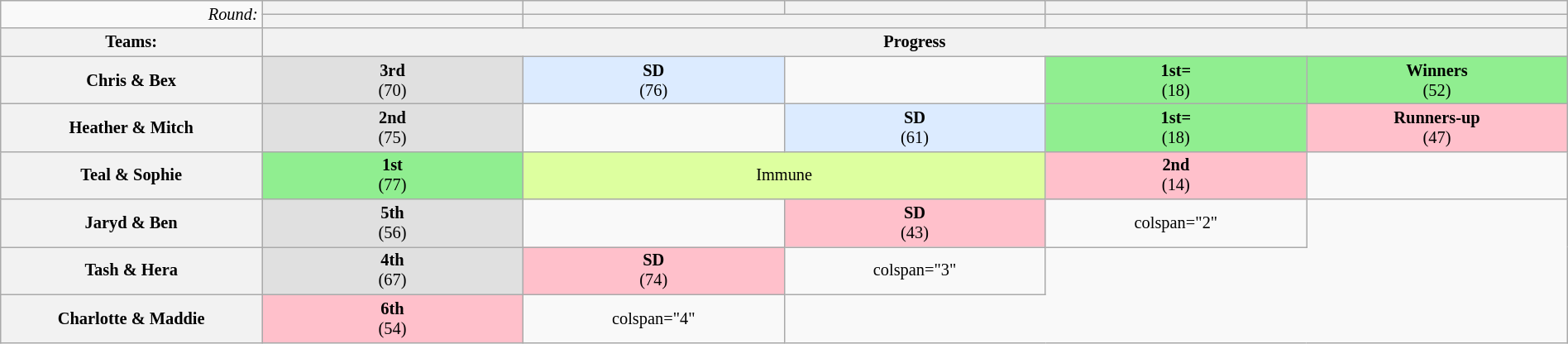<table class="wikitable" style="text-align: center; font-size: 85%; line-height:16px; width:100%;">
<tr>
<td style="width:16.67%; text-align:right;" rowspan="2"><em>Round:</em></td>
<th style="width:16.67%;"><a href='#'></a></th>
<th style="width:16.67%;"><a href='#'></a></th>
<th style="width:16.67%;"><a href='#'></a></th>
<th style="width:16.67%;"><a href='#'></a></th>
<th style="width:16.67%;"><a href='#'></a></th>
</tr>
<tr>
<th colspan="1"><a href='#'></a></th>
<th colspan="2"><a href='#'></a></th>
<th><a href='#'></a></th>
<th><a href='#'></a></th>
</tr>
<tr>
<th>Teams:</th>
<th colspan="5">Progress</th>
</tr>
<tr>
<th>Chris & Bex</th>
<td bgcolor="E0E0E0"><strong>3rd</strong><br>(70)</td>
<td style="background:#DCEBFF"><strong>SD</strong><br>(76)</td>
<td></td>
<td bgcolor="lightgreen"><strong>1st=</strong><br>(18)</td>
<td bgcolor="lightgreen"><strong>Winners</strong><br>(52)</td>
</tr>
<tr>
<th>Heather & Mitch</th>
<td bgcolor="E0E0E0"><strong>2nd</strong><br>(75)</td>
<td></td>
<td style="background:#DCEBFF"><strong>SD</strong><br>(61)</td>
<td bgcolor="lightgreen"><strong>1st=</strong><br>(18)</td>
<td bgcolor="pink"><strong>Runners-up</strong><br>(47)</td>
</tr>
<tr>
<th>Teal & Sophie</th>
<td bgcolor="lightgreen"><strong>1st</strong><br>(77)</td>
<td bgcolor="DDFF9F" colspan="2">Immune</td>
<td bgcolor="pink"><strong>2nd</strong><br>(14)</td>
<td> </td>
</tr>
<tr>
<th>Jaryd & Ben</th>
<td bgcolor="E0E0E0"><strong>5th</strong><br>(56)</td>
<td></td>
<td bgcolor="pink"><strong>SD</strong><br>(43)</td>
<td>colspan="2"  </td>
</tr>
<tr>
<th>Tash & Hera</th>
<td bgcolor="E0E0E0"><strong>4th</strong><br>(67)</td>
<td bgcolor="pink"><strong>SD</strong><br>(74)</td>
<td>colspan="3"  </td>
</tr>
<tr>
<th><strong>Charlotte & Maddie</strong></th>
<td bgcolor="pink"><strong>6th</strong><br>(54)</td>
<td>colspan="4"  </td>
</tr>
</table>
